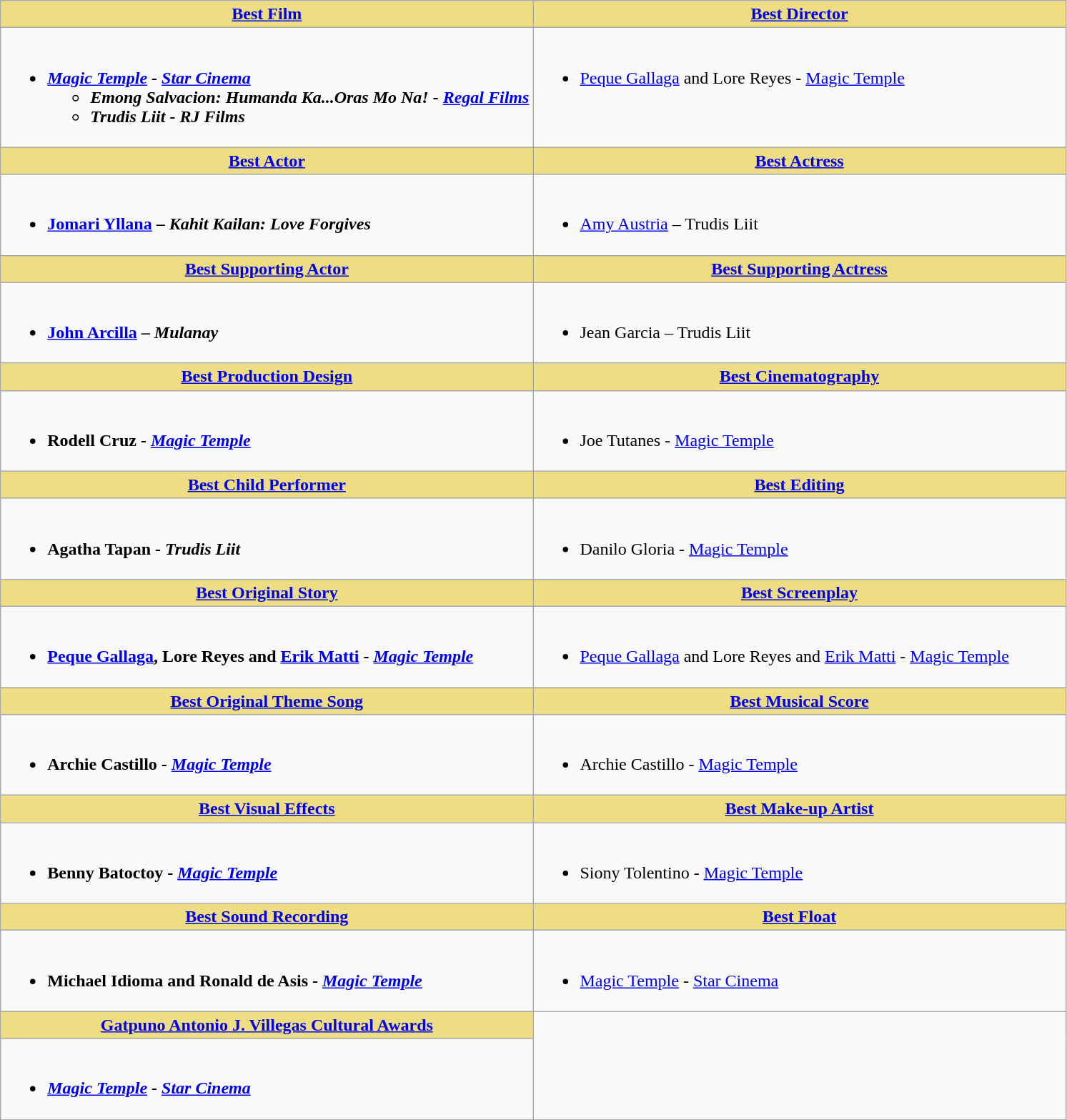<table class=wikitable>
<tr>
<th style="background:#EEDD82; width:50%"><a href='#'>Best Film</a></th>
<th style="background:#EEDD82; width:50%"><a href='#'>Best Director</a></th>
</tr>
<tr>
<td valign="top"><br><ul><li><strong><em><a href='#'>Magic Temple</a><em> - <a href='#'>Star Cinema</a><strong><ul><li></em>Emong Salvacion: Humanda Ka...Oras Mo Na!<em> - <a href='#'>Regal Films</a> </li><li></em>Trudis Liit<em> - RJ Films </li></ul></li></ul></td>
<td valign="top"><br><ul><li></strong><a href='#'>Peque Gallaga</a> and Lore Reyes - </em><a href='#'>Magic Temple</a></em></strong></li></ul></td>
</tr>
<tr>
<th style="background:#EEDD82; width:50%"><a href='#'>Best Actor</a></th>
<th style="background:#EEDD82; width:50%"><a href='#'>Best Actress</a></th>
</tr>
<tr>
<td valign="top"><br><ul><li><strong><a href='#'>Jomari Yllana</a> – <em>Kahit Kailan: Love Forgives<strong><em></li></ul></td>
<td valign="top"><br><ul><li></strong><a href='#'>Amy Austria</a> – </em>Trudis Liit</em></strong></li></ul></td>
</tr>
<tr>
<th style="background:#EEDD82; width:50%"><a href='#'>Best Supporting Actor</a></th>
<th style="background:#EEDD82; width:50%"><a href='#'>Best Supporting Actress</a></th>
</tr>
<tr>
<td valign="top"><br><ul><li><strong><a href='#'>John Arcilla</a> – <em>Mulanay<strong><em></li></ul></td>
<td valign="top"><br><ul><li></strong>Jean Garcia – </em>Trudis Liit</em></strong></li></ul></td>
</tr>
<tr>
<th style="background:#EEDD82; width:50%"><a href='#'>Best Production Design</a></th>
<th style="background:#EEDD82; width:50%"><a href='#'>Best Cinematography</a></th>
</tr>
<tr>
<td valign="top"><br><ul><li><strong>Rodell Cruz - <em><a href='#'>Magic Temple</a><strong><em></li></ul></td>
<td valign="top"><br><ul><li></strong>Joe Tutanes - </em><a href='#'>Magic Temple</a></em></strong></li></ul></td>
</tr>
<tr>
<th style="background:#EEDD82; width:50%"><a href='#'>Best Child Performer</a></th>
<th style="background:#EEDD82; width:50%"><a href='#'>Best Editing</a></th>
</tr>
<tr>
<td valign="top"><br><ul><li><strong>Agatha Tapan - <em>Trudis Liit<strong><em></li></ul></td>
<td valign="top"><br><ul><li></strong>Danilo Gloria - </em><a href='#'>Magic Temple</a></em></strong></li></ul></td>
</tr>
<tr>
<th style="background:#EEDD82; width:50%"><a href='#'>Best Original Story</a></th>
<th style="background:#EEDD82; width:50%"><a href='#'>Best Screenplay</a></th>
</tr>
<tr>
<td valign="top"><br><ul><li><strong><a href='#'>Peque Gallaga</a>, Lore Reyes and <a href='#'>Erik Matti</a> - <em><a href='#'>Magic Temple</a><strong><em></li></ul></td>
<td valign="top"><br><ul><li></strong><a href='#'>Peque Gallaga</a> and Lore Reyes and <a href='#'>Erik Matti</a> - </em><a href='#'>Magic Temple</a></em></strong></li></ul></td>
</tr>
<tr>
<th style="background:#EEDD82; width:50%"><a href='#'>Best Original Theme Song</a></th>
<th style="background:#EEDD82; width:50%"><a href='#'>Best Musical Score</a></th>
</tr>
<tr>
<td valign="top"><br><ul><li><strong>Archie Castillo - <em><a href='#'>Magic Temple</a><strong><em></li></ul></td>
<td valign="top"><br><ul><li></strong>Archie Castillo - </em><a href='#'>Magic Temple</a></em></strong></li></ul></td>
</tr>
<tr>
<th style="background:#EEDD82; width:50%"><a href='#'>Best Visual Effects</a></th>
<th style="background:#EEDD82; width:50%"><a href='#'>Best Make-up Artist</a></th>
</tr>
<tr>
<td valign="top"><br><ul><li><strong>Benny Batoctoy - <em><a href='#'>Magic Temple</a><strong><em></li></ul></td>
<td valign="top"><br><ul><li></strong>Siony Tolentino - </em><a href='#'>Magic Temple</a></em></strong></li></ul></td>
</tr>
<tr>
<th style="background:#EEDD82; width:50%"><a href='#'>Best Sound Recording</a></th>
<th style="background:#EEDD82; width:50%"><a href='#'>Best Float</a></th>
</tr>
<tr>
<td valign="top"><br><ul><li><strong>Michael Idioma and Ronald de Asis - <em><a href='#'>Magic Temple</a><strong><em></li></ul></td>
<td valign="top"><br><ul><li></em></strong><a href='#'>Magic Temple</a></em> - <a href='#'>Star Cinema</a></strong></li></ul></td>
</tr>
<tr>
<th style="background:#EEDD82; width:50%"><a href='#'>Gatpuno Antonio J. Villegas Cultural Awards</a></th>
</tr>
<tr>
<td valign="top"><br><ul><li><strong><em><a href='#'>Magic Temple</a><em> - <a href='#'>Star Cinema</a><strong></li></ul></td>
</tr>
</table>
